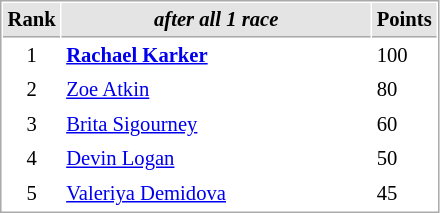<table cellspacing="1" cellpadding="3" style="border:1px solid #aaa; font-size:86%;">
<tr style="background:#e4e4e4;">
<th style="border-bottom:1px solid #aaa; width:10px;">Rank</th>
<th style="border-bottom:1px solid #aaa; width:200px;"><em>after all 1 race</em></th>
<th style="border-bottom:1px solid #aaa; width:20px;">Points</th>
</tr>
<tr>
<td align=center>1</td>
<td><strong> <a href='#'>Rachael Karker</a></strong></td>
<td>100</td>
</tr>
<tr>
<td align=center>2</td>
<td> <a href='#'>Zoe Atkin</a></td>
<td>80</td>
</tr>
<tr>
<td align=center>3</td>
<td> <a href='#'>Brita Sigourney</a></td>
<td>60</td>
</tr>
<tr>
<td align=center>4</td>
<td> <a href='#'>Devin Logan</a></td>
<td>50</td>
</tr>
<tr>
<td align=center>5</td>
<td> <a href='#'>Valeriya Demidova</a></td>
<td>45</td>
</tr>
</table>
